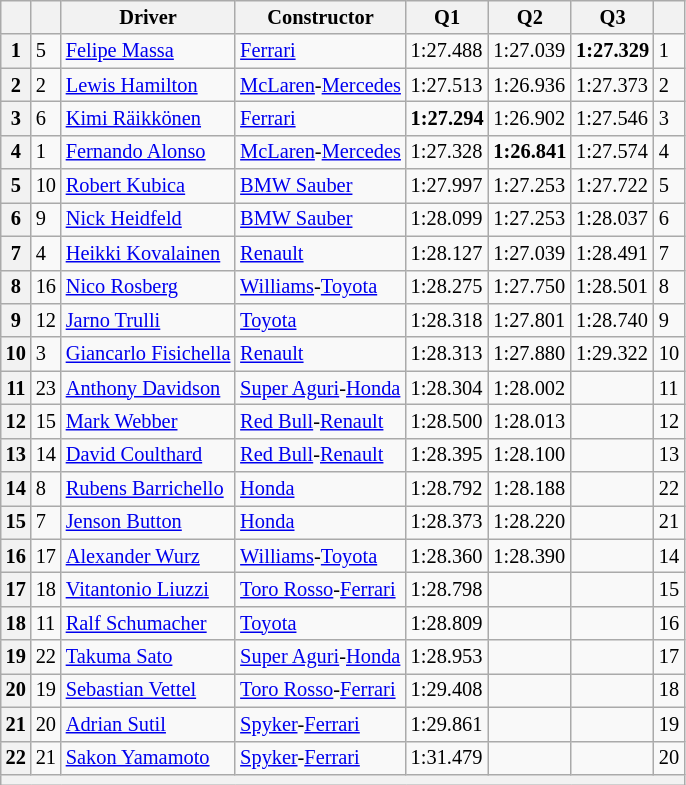<table class="wikitable sortable" style="font-size: 85%">
<tr>
<th></th>
<th></th>
<th>Driver</th>
<th>Constructor</th>
<th>Q1</th>
<th>Q2</th>
<th>Q3</th>
<th></th>
</tr>
<tr>
<th>1</th>
<td>5</td>
<td> <a href='#'>Felipe Massa</a></td>
<td><a href='#'>Ferrari</a></td>
<td>1:27.488</td>
<td>1:27.039</td>
<td><strong>1:27.329</strong></td>
<td>1</td>
</tr>
<tr>
<th>2</th>
<td>2</td>
<td> <a href='#'>Lewis Hamilton</a></td>
<td align="center" nowrap><a href='#'>McLaren</a>-<a href='#'>Mercedes</a></td>
<td>1:27.513</td>
<td>1:26.936</td>
<td>1:27.373</td>
<td>2</td>
</tr>
<tr>
<th>3</th>
<td>6</td>
<td> <a href='#'>Kimi Räikkönen</a></td>
<td><a href='#'>Ferrari</a></td>
<td><strong>1:27.294</strong></td>
<td>1:26.902</td>
<td>1:27.546</td>
<td>3</td>
</tr>
<tr>
<th>4</th>
<td>1</td>
<td> <a href='#'>Fernando Alonso</a></td>
<td><a href='#'>McLaren</a>-<a href='#'>Mercedes</a></td>
<td>1:27.328</td>
<td><strong>1:26.841</strong></td>
<td>1:27.574</td>
<td>4</td>
</tr>
<tr>
<th>5</th>
<td>10</td>
<td> <a href='#'>Robert Kubica</a></td>
<td><a href='#'>BMW Sauber</a></td>
<td>1:27.997</td>
<td>1:27.253</td>
<td>1:27.722</td>
<td>5</td>
</tr>
<tr>
<th>6</th>
<td>9</td>
<td> <a href='#'>Nick Heidfeld</a></td>
<td><a href='#'>BMW Sauber</a></td>
<td>1:28.099</td>
<td>1:27.253</td>
<td>1:28.037</td>
<td>6</td>
</tr>
<tr>
<th>7</th>
<td>4</td>
<td> <a href='#'>Heikki Kovalainen</a></td>
<td><a href='#'>Renault</a></td>
<td>1:28.127</td>
<td>1:27.039</td>
<td>1:28.491</td>
<td>7</td>
</tr>
<tr>
<th>8</th>
<td>16</td>
<td> <a href='#'>Nico Rosberg</a></td>
<td><a href='#'>Williams</a>-<a href='#'>Toyota</a></td>
<td>1:28.275</td>
<td>1:27.750</td>
<td>1:28.501</td>
<td>8</td>
</tr>
<tr>
<th>9</th>
<td>12</td>
<td> <a href='#'>Jarno Trulli</a></td>
<td><a href='#'>Toyota</a></td>
<td>1:28.318</td>
<td>1:27.801</td>
<td>1:28.740</td>
<td>9</td>
</tr>
<tr>
<th>10</th>
<td>3</td>
<td align="center" nowrap> <a href='#'>Giancarlo Fisichella</a></td>
<td><a href='#'>Renault</a></td>
<td>1:28.313</td>
<td>1:27.880</td>
<td>1:29.322</td>
<td>10</td>
</tr>
<tr>
<th>11</th>
<td>23</td>
<td> <a href='#'>Anthony Davidson</a></td>
<td><a href='#'>Super Aguri</a>-<a href='#'>Honda</a></td>
<td>1:28.304</td>
<td>1:28.002</td>
<td></td>
<td>11</td>
</tr>
<tr>
<th>12</th>
<td>15</td>
<td> <a href='#'>Mark Webber</a></td>
<td><a href='#'>Red Bull</a>-<a href='#'>Renault</a></td>
<td>1:28.500</td>
<td>1:28.013</td>
<td></td>
<td>12</td>
</tr>
<tr>
<th>13</th>
<td>14</td>
<td> <a href='#'>David Coulthard</a></td>
<td><a href='#'>Red Bull</a>-<a href='#'>Renault</a></td>
<td>1:28.395</td>
<td>1:28.100</td>
<td></td>
<td>13</td>
</tr>
<tr>
<th>14</th>
<td>8</td>
<td> <a href='#'>Rubens Barrichello</a></td>
<td><a href='#'>Honda</a></td>
<td>1:28.792</td>
<td>1:28.188</td>
<td></td>
<td>22</td>
</tr>
<tr>
<th>15</th>
<td>7</td>
<td> <a href='#'>Jenson Button</a></td>
<td><a href='#'>Honda</a></td>
<td>1:28.373</td>
<td>1:28.220</td>
<td></td>
<td>21</td>
</tr>
<tr>
<th>16</th>
<td>17</td>
<td> <a href='#'>Alexander Wurz</a></td>
<td><a href='#'>Williams</a>-<a href='#'>Toyota</a></td>
<td>1:28.360</td>
<td>1:28.390</td>
<td></td>
<td>14</td>
</tr>
<tr>
<th>17</th>
<td>18</td>
<td> <a href='#'>Vitantonio Liuzzi</a></td>
<td><a href='#'>Toro Rosso</a>-<a href='#'>Ferrari</a></td>
<td>1:28.798</td>
<td></td>
<td></td>
<td>15</td>
</tr>
<tr>
<th>18</th>
<td>11</td>
<td> <a href='#'>Ralf Schumacher</a></td>
<td><a href='#'>Toyota</a></td>
<td>1:28.809</td>
<td></td>
<td></td>
<td>16</td>
</tr>
<tr>
<th>19</th>
<td>22</td>
<td> <a href='#'>Takuma Sato</a></td>
<td><a href='#'>Super Aguri</a>-<a href='#'>Honda</a></td>
<td>1:28.953</td>
<td></td>
<td></td>
<td>17</td>
</tr>
<tr>
<th>20</th>
<td>19</td>
<td> <a href='#'>Sebastian Vettel</a></td>
<td><a href='#'>Toro Rosso</a>-<a href='#'>Ferrari</a></td>
<td>1:29.408</td>
<td></td>
<td></td>
<td>18</td>
</tr>
<tr>
<th>21</th>
<td>20</td>
<td> <a href='#'>Adrian Sutil</a></td>
<td><a href='#'>Spyker</a>-<a href='#'>Ferrari</a></td>
<td>1:29.861</td>
<td></td>
<td></td>
<td>19</td>
</tr>
<tr>
<th>22</th>
<td>21</td>
<td> <a href='#'>Sakon Yamamoto</a></td>
<td><a href='#'>Spyker</a>-<a href='#'>Ferrari</a></td>
<td>1:31.479</td>
<td></td>
<td></td>
<td>20</td>
</tr>
<tr>
<th colspan="8"></th>
</tr>
</table>
